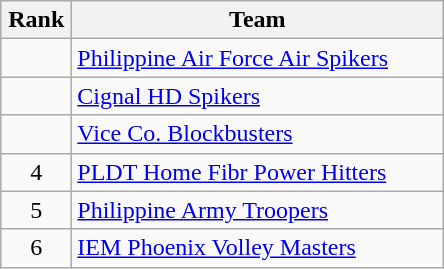<table class="wikitable" style="text-align: center;">
<tr>
<th width=40>Rank</th>
<th width=240>Team</th>
</tr>
<tr>
<td></td>
<td align="left"><a href='#'>Philippine Air Force Air Spikers</a></td>
</tr>
<tr>
<td></td>
<td align="left"><a href='#'>Cignal HD Spikers</a></td>
</tr>
<tr>
<td></td>
<td align="left"><a href='#'>Vice Co. Blockbusters</a></td>
</tr>
<tr>
<td>4</td>
<td align="left"><a href='#'>PLDT Home Fibr Power Hitters</a></td>
</tr>
<tr>
<td>5</td>
<td align="left"><a href='#'>Philippine Army Troopers</a></td>
</tr>
<tr>
<td>6</td>
<td align="left"><a href='#'>IEM Phoenix Volley Masters</a></td>
</tr>
</table>
